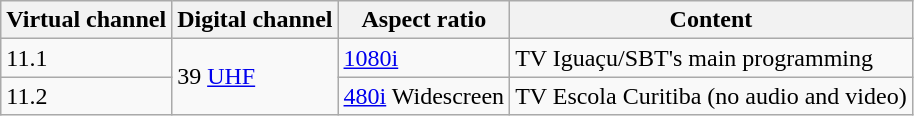<table class = "wikitable">
<tr>
<th>Virtual channel</th>
<th>Digital channel</th>
<th>Aspect ratio</th>
<th>Content</th>
</tr>
<tr>
<td>11.1</td>
<td rowspan = 2>39 <a href='#'>UHF</a></td>
<td><a href='#'>1080i</a></td>
<td>TV Iguaçu/SBT's main programming</td>
</tr>
<tr>
<td>11.2</td>
<td><a href='#'>480i</a> Widescreen</td>
<td>TV Escola Curitiba (no audio and video)</td>
</tr>
</table>
